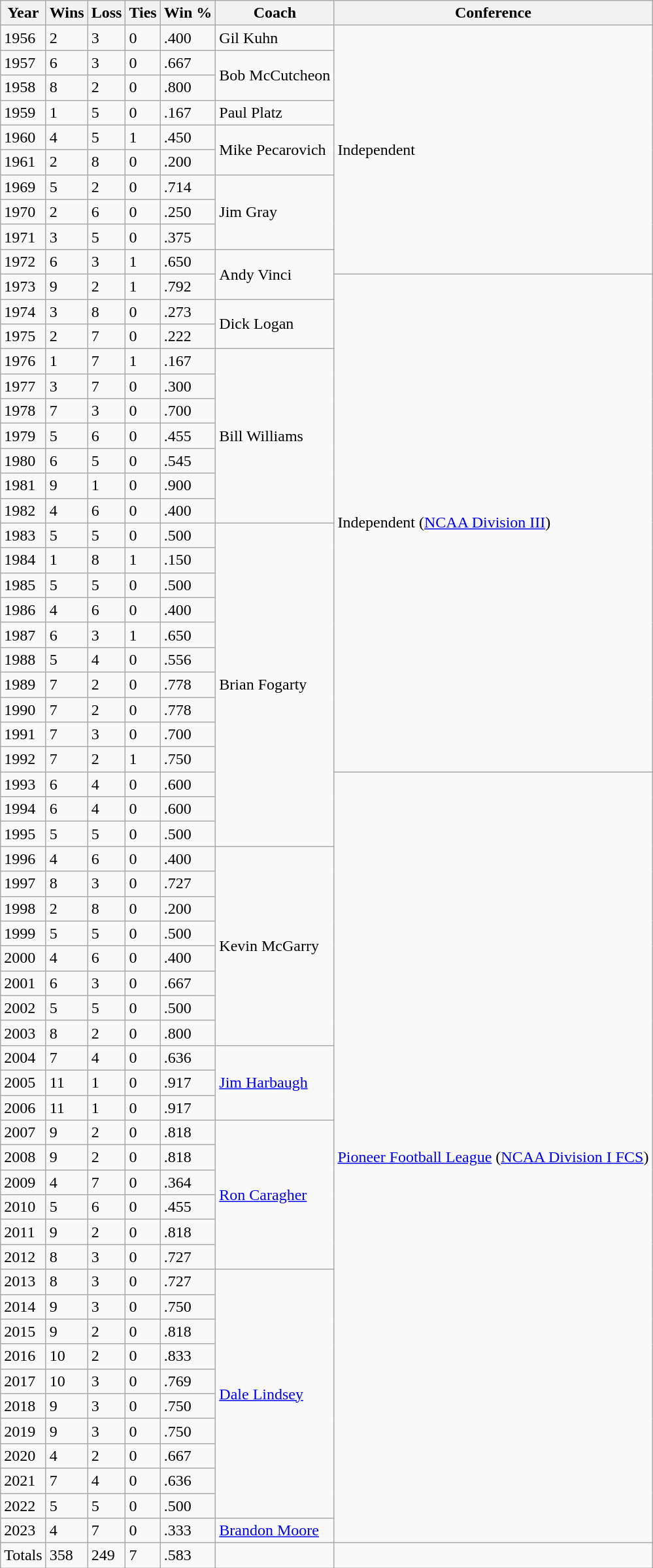<table class="wikitable">
<tr>
<th>Year</th>
<th>Wins</th>
<th>Loss</th>
<th>Ties</th>
<th>Win %</th>
<th>Coach</th>
<th>Conference</th>
</tr>
<tr>
<td>1956</td>
<td>2</td>
<td>3</td>
<td>0</td>
<td>.400</td>
<td>Gil Kuhn</td>
<td rowspan="10">Independent</td>
</tr>
<tr>
<td>1957</td>
<td>6</td>
<td>3</td>
<td>0</td>
<td>.667</td>
<td rowspan="2">Bob McCutcheon</td>
</tr>
<tr>
<td>1958</td>
<td>8</td>
<td>2</td>
<td>0</td>
<td>.800</td>
</tr>
<tr>
<td>1959</td>
<td>1</td>
<td>5</td>
<td>0</td>
<td>.167</td>
<td>Paul Platz</td>
</tr>
<tr>
<td>1960</td>
<td>4</td>
<td>5</td>
<td>1</td>
<td>.450</td>
<td rowspan="2">Mike Pecarovich</td>
</tr>
<tr>
<td>1961</td>
<td>2</td>
<td>8</td>
<td>0</td>
<td>.200</td>
</tr>
<tr>
<td>1969</td>
<td>5</td>
<td>2</td>
<td>0</td>
<td>.714</td>
<td rowspan="3">Jim Gray</td>
</tr>
<tr>
<td>1970</td>
<td>2</td>
<td>6</td>
<td>0</td>
<td>.250</td>
</tr>
<tr>
<td>1971</td>
<td>3</td>
<td>5</td>
<td>0</td>
<td>.375</td>
</tr>
<tr>
<td>1972</td>
<td>6</td>
<td>3</td>
<td>1</td>
<td>.650</td>
<td rowspan="2">Andy Vinci</td>
</tr>
<tr>
<td>1973</td>
<td>9</td>
<td>2</td>
<td>1</td>
<td>.792</td>
<td rowspan="20">Independent (<a href='#'>NCAA Division III</a>)</td>
</tr>
<tr>
<td>1974</td>
<td>3</td>
<td>8</td>
<td>0</td>
<td>.273</td>
<td rowspan="2">Dick Logan</td>
</tr>
<tr>
<td>1975</td>
<td>2</td>
<td>7</td>
<td>0</td>
<td>.222</td>
</tr>
<tr>
<td>1976</td>
<td>1</td>
<td>7</td>
<td>1</td>
<td>.167</td>
<td rowspan="7">Bill Williams</td>
</tr>
<tr>
<td>1977</td>
<td>3</td>
<td>7</td>
<td>0</td>
<td>.300</td>
</tr>
<tr>
<td>1978</td>
<td>7</td>
<td>3</td>
<td>0</td>
<td>.700</td>
</tr>
<tr>
<td>1979</td>
<td>5</td>
<td>6</td>
<td>0</td>
<td>.455</td>
</tr>
<tr>
<td>1980</td>
<td>6</td>
<td>5</td>
<td>0</td>
<td>.545</td>
</tr>
<tr>
<td>1981</td>
<td>9</td>
<td>1</td>
<td>0</td>
<td>.900</td>
</tr>
<tr>
<td>1982</td>
<td>4</td>
<td>6</td>
<td>0</td>
<td>.400</td>
</tr>
<tr>
<td>1983</td>
<td>5</td>
<td>5</td>
<td>0</td>
<td>.500</td>
<td rowspan="13">Brian Fogarty</td>
</tr>
<tr>
<td>1984</td>
<td>1</td>
<td>8</td>
<td>1</td>
<td>.150</td>
</tr>
<tr>
<td>1985</td>
<td>5</td>
<td>5</td>
<td>0</td>
<td>.500</td>
</tr>
<tr>
<td>1986</td>
<td>4</td>
<td>6</td>
<td>0</td>
<td>.400</td>
</tr>
<tr>
<td>1987</td>
<td>6</td>
<td>3</td>
<td>1</td>
<td>.650</td>
</tr>
<tr>
<td>1988</td>
<td>5</td>
<td>4</td>
<td>0</td>
<td>.556</td>
</tr>
<tr>
<td>1989</td>
<td>7</td>
<td>2</td>
<td>0</td>
<td>.778</td>
</tr>
<tr>
<td>1990</td>
<td>7</td>
<td>2</td>
<td>0</td>
<td>.778</td>
</tr>
<tr>
<td>1991</td>
<td>7</td>
<td>3</td>
<td>0</td>
<td>.700</td>
</tr>
<tr>
<td>1992</td>
<td>7</td>
<td>2</td>
<td>1</td>
<td>.750</td>
</tr>
<tr>
<td>1993</td>
<td>6</td>
<td>4</td>
<td>0</td>
<td>.600</td>
<td rowspan="31"><a href='#'>Pioneer Football League</a> (<a href='#'>NCAA Division I FCS</a>)</td>
</tr>
<tr>
<td>1994</td>
<td>6</td>
<td>4</td>
<td>0</td>
<td>.600</td>
</tr>
<tr>
<td>1995</td>
<td>5</td>
<td>5</td>
<td>0</td>
<td>.500</td>
</tr>
<tr>
<td>1996</td>
<td>4</td>
<td>6</td>
<td>0</td>
<td>.400</td>
<td rowspan="8">Kevin McGarry</td>
</tr>
<tr>
<td>1997</td>
<td>8</td>
<td>3</td>
<td>0</td>
<td>.727</td>
</tr>
<tr>
<td>1998</td>
<td>2</td>
<td>8</td>
<td>0</td>
<td>.200</td>
</tr>
<tr>
<td>1999</td>
<td>5</td>
<td>5</td>
<td>0</td>
<td>.500</td>
</tr>
<tr>
<td>2000</td>
<td>4</td>
<td>6</td>
<td>0</td>
<td>.400</td>
</tr>
<tr>
<td>2001</td>
<td>6</td>
<td>3</td>
<td>0</td>
<td>.667</td>
</tr>
<tr>
<td>2002</td>
<td>5</td>
<td>5</td>
<td>0</td>
<td>.500</td>
</tr>
<tr>
<td>2003</td>
<td>8</td>
<td>2</td>
<td>0</td>
<td>.800</td>
</tr>
<tr>
<td>2004</td>
<td>7</td>
<td>4</td>
<td>0</td>
<td>.636</td>
<td rowspan="3"><a href='#'>Jim Harbaugh</a></td>
</tr>
<tr>
<td>2005</td>
<td>11</td>
<td>1</td>
<td>0</td>
<td>.917</td>
</tr>
<tr>
<td>2006</td>
<td>11</td>
<td>1</td>
<td>0</td>
<td>.917</td>
</tr>
<tr>
<td>2007</td>
<td>9</td>
<td>2</td>
<td>0</td>
<td>.818</td>
<td rowspan="6"><a href='#'>Ron Caragher</a></td>
</tr>
<tr>
<td>2008</td>
<td>9</td>
<td>2</td>
<td>0</td>
<td>.818</td>
</tr>
<tr>
<td>2009</td>
<td>4</td>
<td>7</td>
<td>0</td>
<td>.364</td>
</tr>
<tr>
<td>2010</td>
<td>5</td>
<td>6</td>
<td>0</td>
<td>.455</td>
</tr>
<tr>
<td>2011</td>
<td>9</td>
<td>2</td>
<td>0</td>
<td>.818</td>
</tr>
<tr>
<td>2012</td>
<td>8</td>
<td>3</td>
<td>0</td>
<td>.727</td>
</tr>
<tr>
<td>2013</td>
<td>8</td>
<td>3</td>
<td>0</td>
<td>.727</td>
<td rowspan="10"><a href='#'>Dale Lindsey</a></td>
</tr>
<tr>
<td>2014</td>
<td>9</td>
<td>3</td>
<td>0</td>
<td>.750</td>
</tr>
<tr>
<td>2015</td>
<td>9</td>
<td>2</td>
<td>0</td>
<td>.818</td>
</tr>
<tr>
<td>2016</td>
<td>10</td>
<td>2</td>
<td>0</td>
<td>.833</td>
</tr>
<tr>
<td>2017</td>
<td>10</td>
<td>3</td>
<td>0</td>
<td>.769</td>
</tr>
<tr>
<td>2018</td>
<td>9</td>
<td>3</td>
<td>0</td>
<td>.750</td>
</tr>
<tr>
<td>2019</td>
<td>9</td>
<td>3</td>
<td>0</td>
<td>.750</td>
</tr>
<tr>
<td>2020</td>
<td>4</td>
<td>2</td>
<td>0</td>
<td>.667</td>
</tr>
<tr>
<td>2021</td>
<td>7</td>
<td>4</td>
<td>0</td>
<td>.636</td>
</tr>
<tr>
<td>2022</td>
<td>5</td>
<td>5</td>
<td>0</td>
<td>.500</td>
</tr>
<tr>
<td>2023</td>
<td>4</td>
<td>7</td>
<td>0</td>
<td>.333</td>
<td><a href='#'>Brandon Moore</a></td>
</tr>
<tr>
<td>Totals</td>
<td>358</td>
<td>249</td>
<td>7</td>
<td>.583</td>
<td></td>
<td></td>
</tr>
</table>
